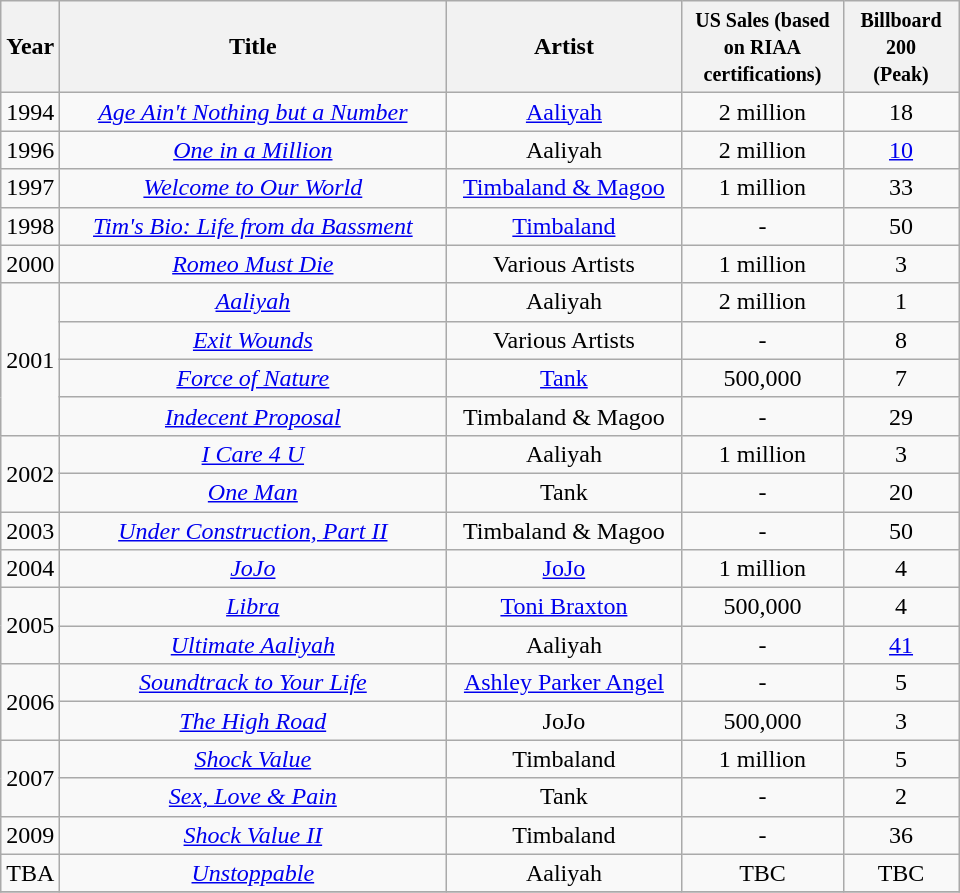<table class="wikitable">
<tr>
<th style="text-align:center;">Year</th>
<th style="text-align:center; width:250px;">Title</th>
<th style="text-align:center; width:150px;">Artist</th>
<th style="text-align:center; width:100px;"><small>US Sales (based on RIAA certifications)<br></small></th>
<th style="text-align:center; width:70px;"><small>Billboard 200 <br>(Peak)</small></th>
</tr>
<tr>
<td>1994</td>
<td style="text-align:center;"><em><a href='#'>Age Ain't Nothing but a Number</a></em></td>
<td style="text-align:center;"><a href='#'>Aaliyah</a></td>
<td style="text-align:center;">2 million</td>
<td style="text-align:center;">18</td>
</tr>
<tr>
<td>1996</td>
<td style="text-align:center;"><em><a href='#'>One in a Million</a></em></td>
<td style="text-align:center;">Aaliyah</td>
<td style="text-align:center;">2 million</td>
<td style="text-align:center;"><a href='#'>10</a></td>
</tr>
<tr>
<td>1997</td>
<td style="text-align:center;"><em><a href='#'>Welcome to Our World</a></em></td>
<td style="text-align:center;"><a href='#'>Timbaland & Magoo</a></td>
<td style="text-align:center;">1 million</td>
<td style="text-align:center;">33</td>
</tr>
<tr>
<td rowspan>1998</td>
<td style="text-align:center;"><em><a href='#'>Tim's Bio: Life from da Bassment</a></em></td>
<td style="text-align:center;"><a href='#'>Timbaland</a></td>
<td style="text-align:center;">-</td>
<td style="text-align:center;">50</td>
</tr>
<tr>
<td>2000</td>
<td style="text-align:center;"><em><a href='#'>Romeo Must Die</a></em></td>
<td style="text-align:center;">Various Artists</td>
<td style="text-align:center;">1 million</td>
<td style="text-align:center;">3</td>
</tr>
<tr>
<td rowspan="4">2001</td>
<td style="text-align:center;"><em><a href='#'>Aaliyah</a></em></td>
<td style="text-align:center;">Aaliyah</td>
<td style="text-align:center;">2 million</td>
<td style="text-align:center;">1</td>
</tr>
<tr>
<td style="text-align:center;"><em><a href='#'>Exit Wounds</a></em></td>
<td style="text-align:center;">Various Artists</td>
<td style="text-align:center;">-</td>
<td style="text-align:center;">8</td>
</tr>
<tr>
<td style="text-align:center;"><em><a href='#'>Force of Nature</a></em></td>
<td style="text-align:center;"><a href='#'>Tank</a></td>
<td style="text-align:center;">500,000</td>
<td style="text-align:center;">7</td>
</tr>
<tr>
<td style="text-align:center;"><em><a href='#'>Indecent Proposal</a></em></td>
<td style="text-align:center;">Timbaland & Magoo</td>
<td style="text-align:center;">-</td>
<td style="text-align:center;">29</td>
</tr>
<tr>
<td rowspan="2">2002</td>
<td style="text-align:center;"><em><a href='#'>I Care 4 U</a></em></td>
<td style="text-align:center;">Aaliyah</td>
<td style="text-align:center;">1 million</td>
<td style="text-align:center;">3</td>
</tr>
<tr>
<td style="text-align:center;"><em><a href='#'>One Man</a></em></td>
<td style="text-align:center;">Tank</td>
<td style="text-align:center;">-</td>
<td style="text-align:center;">20</td>
</tr>
<tr>
<td>2003</td>
<td style="text-align:center;"><em><a href='#'>Under Construction, Part II</a></em></td>
<td style="text-align:center;">Timbaland & Magoo</td>
<td style="text-align:center;">-</td>
<td style="text-align:center;">50</td>
</tr>
<tr>
<td>2004</td>
<td style="text-align:center;"><em><a href='#'>JoJo</a></em></td>
<td style="text-align:center;"><a href='#'>JoJo</a></td>
<td style="text-align:center;">1 million</td>
<td style="text-align:center;">4</td>
</tr>
<tr>
<td rowspan="2">2005</td>
<td style="text-align:center;"><em><a href='#'>Libra</a></em></td>
<td style="text-align:center;"><a href='#'>Toni Braxton</a></td>
<td style="text-align:center;">500,000</td>
<td style="text-align:center;">4</td>
</tr>
<tr style="text-align:center;">
<td><em><a href='#'>Ultimate Aaliyah</a></em></td>
<td>Aaliyah</td>
<td>-</td>
<td><a href='#'>41</a></td>
</tr>
<tr>
<td rowspan="2">2006</td>
<td style="text-align:center;"><em><a href='#'>Soundtrack to Your Life</a></em></td>
<td style="text-align:center;"><a href='#'>Ashley Parker Angel</a></td>
<td style="text-align:center;">-</td>
<td style="text-align:center;">5</td>
</tr>
<tr style="text-align:center;">
<td><em><a href='#'>The High Road</a></em></td>
<td>JoJo</td>
<td>500,000</td>
<td>3</td>
</tr>
<tr>
<td rowspan="2">2007</td>
<td style="text-align:center;"><em><a href='#'>Shock Value</a></em></td>
<td style="text-align:center;">Timbaland</td>
<td style="text-align:center;">1 million</td>
<td style="text-align:center;">5</td>
</tr>
<tr style="text-align:center;">
<td><em><a href='#'>Sex, Love & Pain</a></em></td>
<td>Tank</td>
<td>-</td>
<td>2</td>
</tr>
<tr>
<td>2009</td>
<td style="text-align:center;"><em><a href='#'>Shock Value II</a></em></td>
<td style="text-align:center;">Timbaland</td>
<td style="text-align:center;">-</td>
<td style="text-align:center;">36</td>
</tr>
<tr>
<td>TBA</td>
<td style="text-align:center;"><em><a href='#'>Unstoppable</a></em></td>
<td style="text-align:center;">Aaliyah</td>
<td style="text-align:center;">TBC</td>
<td style="text-align:center;">TBC</td>
</tr>
<tr>
</tr>
</table>
